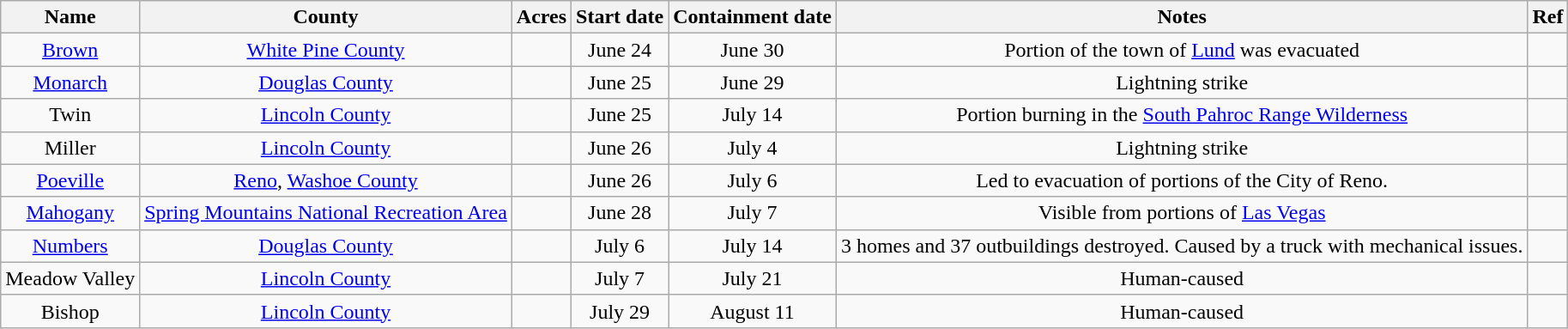<table class="wikitable sortable mw-collapsible" style="text-align:center;">
<tr>
<th>Name</th>
<th>County </th>
<th>Acres</th>
<th>Start date</th>
<th>Containment date</th>
<th>Notes</th>
<th class="unsortable">Ref</th>
</tr>
<tr>
<td><a href='#'>Brown</a></td>
<td><a href='#'>White Pine County</a></td>
<td></td>
<td>June 24</td>
<td>June 30</td>
<td>Portion of the town of <a href='#'>Lund</a> was evacuated</td>
<td></td>
</tr>
<tr>
<td><a href='#'>Monarch</a></td>
<td><a href='#'>Douglas County</a></td>
<td></td>
<td>June 25</td>
<td>June 29</td>
<td>Lightning strike</td>
<td></td>
</tr>
<tr>
<td>Twin</td>
<td><a href='#'>Lincoln County</a></td>
<td></td>
<td>June 25</td>
<td>July 14</td>
<td>Portion burning in the <a href='#'>South Pahroc Range Wilderness</a></td>
<td></td>
</tr>
<tr>
<td>Miller</td>
<td><a href='#'>Lincoln County</a></td>
<td></td>
<td>June 26</td>
<td>July 4</td>
<td>Lightning strike</td>
<td></td>
</tr>
<tr>
<td><a href='#'>Poeville</a></td>
<td><a href='#'>Reno</a>, <a href='#'>Washoe County</a></td>
<td></td>
<td>June 26</td>
<td>July 6</td>
<td>Led to evacuation of portions of the City of Reno.</td>
<td></td>
</tr>
<tr>
<td><a href='#'>Mahogany</a></td>
<td><a href='#'>Spring Mountains National Recreation Area</a></td>
<td></td>
<td>June 28</td>
<td>July 7</td>
<td>Visible from portions of <a href='#'>Las Vegas</a></td>
<td></td>
</tr>
<tr>
<td><a href='#'>Numbers</a></td>
<td><a href='#'>Douglas County</a></td>
<td></td>
<td>July 6</td>
<td>July 14</td>
<td>3 homes and 37 outbuildings destroyed. Caused by a truck with mechanical issues.</td>
<td></td>
</tr>
<tr>
<td>Meadow Valley</td>
<td><a href='#'>Lincoln County</a></td>
<td></td>
<td>July 7</td>
<td>July 21</td>
<td>Human-caused</td>
<td></td>
</tr>
<tr>
<td>Bishop</td>
<td><a href='#'>Lincoln County</a></td>
<td></td>
<td>July 29</td>
<td>August 11</td>
<td>Human-caused</td>
<td></td>
</tr>
</table>
